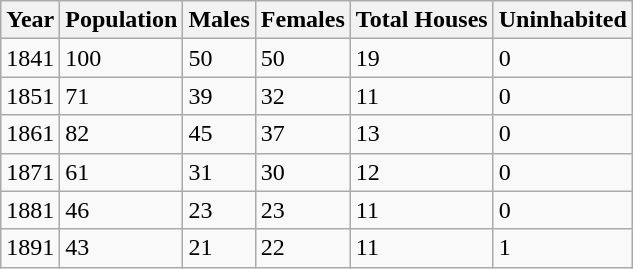<table class="wikitable">
<tr>
<th>Year</th>
<th>Population</th>
<th>Males</th>
<th>Females</th>
<th>Total Houses</th>
<th>Uninhabited</th>
</tr>
<tr>
<td>1841</td>
<td>100</td>
<td>50</td>
<td>50</td>
<td>19</td>
<td>0</td>
</tr>
<tr>
<td>1851</td>
<td>71</td>
<td>39</td>
<td>32</td>
<td>11</td>
<td>0</td>
</tr>
<tr>
<td>1861</td>
<td>82</td>
<td>45</td>
<td>37</td>
<td>13</td>
<td>0</td>
</tr>
<tr>
<td>1871</td>
<td>61</td>
<td>31</td>
<td>30</td>
<td>12</td>
<td>0</td>
</tr>
<tr>
<td>1881</td>
<td>46</td>
<td>23</td>
<td>23</td>
<td>11</td>
<td>0</td>
</tr>
<tr>
<td>1891</td>
<td>43</td>
<td>21</td>
<td>22</td>
<td>11</td>
<td>1</td>
</tr>
</table>
